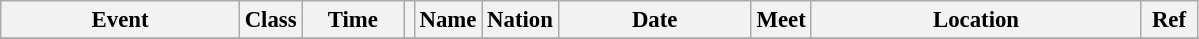<table class="wikitable" style="font-size: 95%;">
<tr>
<th style="width:10em">Event</th>
<th>Class</th>
<th style="width:4em">Time</th>
<th class="unsortable"></th>
<th>Name</th>
<th>Nation</th>
<th style="width:8em">Date</th>
<th>Meet</th>
<th style="width:14em">Location</th>
<th style="width:2em">Ref</th>
</tr>
<tr>
</tr>
</table>
